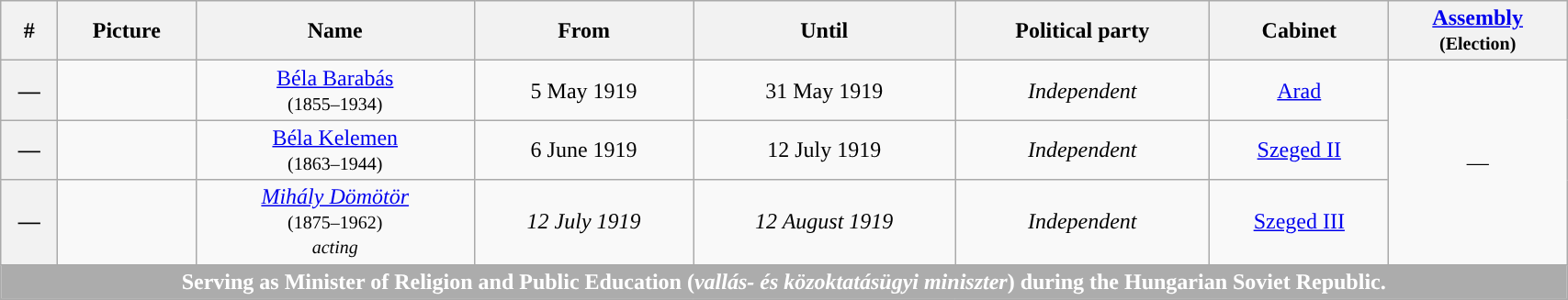<table width=90% class="wikitable" style="text-align:center">
<tr>
<th>#</th>
<th>Picture</th>
<th>Name</th>
<th>From</th>
<th>Until</th>
<th>Political party</th>
<th>Cabinet</th>
<th><a href='#'>Assembly</a><br><small>(Election)</small></th>
</tr>
<tr>
<th style="background:">—</th>
<td></td>
<td><a href='#'>Béla Barabás</a><br><small>(1855–1934)</small></td>
<td>5 May 1919</td>
<td>31 May 1919</td>
<td><em>Independent</em></td>
<td><a href='#'>Arad</a></td>
<td rowspan="3">—</td>
</tr>
<tr>
<th style="background:">—</th>
<td></td>
<td><a href='#'>Béla Kelemen</a><br><small>(1863–1944)</small></td>
<td>6 June 1919</td>
<td>12 July 1919</td>
<td><em>Independent</em></td>
<td><a href='#'>Szeged II</a></td>
</tr>
<tr>
<th style="background:">—</th>
<td></td>
<td><em><a href='#'>Mihály Dömötör</a></em><br><small>(1875–1962)<br><em>acting</em></small></td>
<td><em>12 July 1919</em></td>
<td><em>12 August 1919</em></td>
<td><em>Independent</em></td>
<td><a href='#'>Szeged III</a></td>
</tr>
<tr>
<th colspan="8" style="background-color:#ACACAC; color:white">Serving as Minister of Religion and Public Education (<em>vallás- és közoktatásügyi miniszter</em>) during the Hungarian Soviet Republic.</th>
</tr>
<tr>
</tr>
</table>
